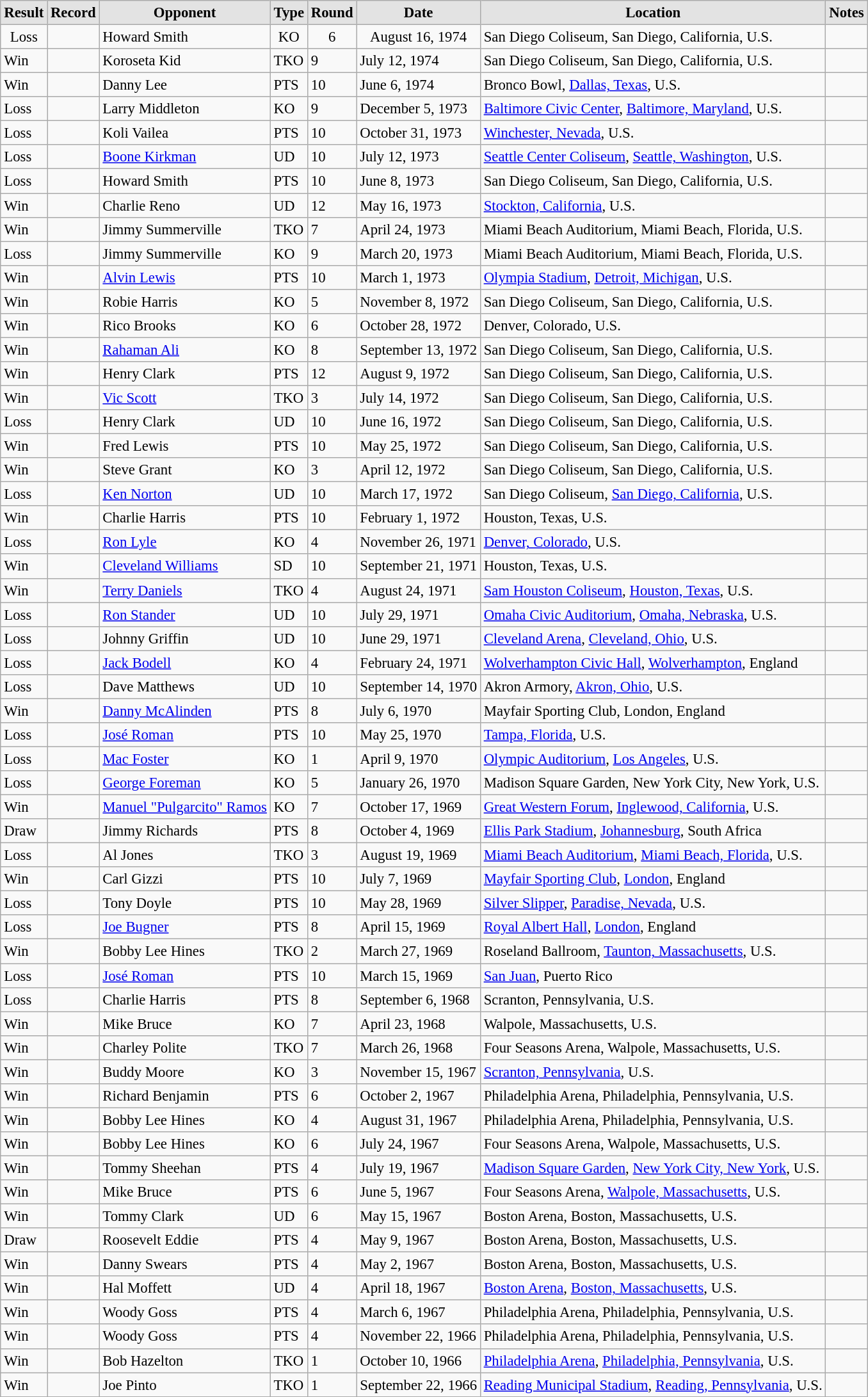<table class="wikitable" style="margin:0.5em auto; font-size:95%;">
<tr>
<td align="center" style="border-style: none none solid solid; background: #e3e3e3"><strong>Result</strong></td>
<td align="center" style="border-style: none none solid solid; background: #e3e3e3"><strong>Record</strong></td>
<td align="center" style="border-style: none none solid solid; background: #e3e3e3"><strong>Opponent</strong></td>
<td align="center" style="border-style: none none solid solid; background: #e3e3e3"><strong>Type</strong></td>
<td align="center" style="border-style: none none solid solid; background: #e3e3e3"><strong>Round</strong></td>
<td align="center" style="border-style: none none solid solid; background: #e3e3e3"><strong>Date</strong></td>
<td align="center" style="border-style: none none solid solid; background: #e3e3e3"><strong>Location</strong></td>
<td align="center" style="border-style: none none solid solid; background: #e3e3e3"><strong>Notes</strong></td>
</tr>
<tr align=center>
<td>Loss</td>
<td></td>
<td align=left> Howard Smith</td>
<td>KO</td>
<td>6</td>
<td>August 16, 1974</td>
<td align=left> San Diego Coliseum, San Diego, California, U.S.</td>
<td align=left></td>
</tr>
<tr>
<td>Win</td>
<td></td>
<td align=left> Koroseta Kid</td>
<td>TKO</td>
<td>9</td>
<td>July 12, 1974</td>
<td align=left> San Diego Coliseum, San Diego, California, U.S.</td>
<td align=left></td>
</tr>
<tr>
<td>Win</td>
<td></td>
<td align=left> Danny Lee</td>
<td>PTS</td>
<td>10</td>
<td>June 6, 1974</td>
<td align=left> Bronco Bowl, <a href='#'>Dallas, Texas</a>, U.S.</td>
<td align=left></td>
</tr>
<tr>
<td>Loss</td>
<td></td>
<td align=left> Larry Middleton</td>
<td>KO</td>
<td>9</td>
<td>December 5, 1973</td>
<td align=left> <a href='#'>Baltimore Civic Center</a>, <a href='#'>Baltimore, Maryland</a>, U.S.</td>
<td align=left></td>
</tr>
<tr>
<td>Loss</td>
<td></td>
<td align=left> Koli Vailea</td>
<td>PTS</td>
<td>10</td>
<td>October 31, 1973</td>
<td align=left> <a href='#'>Winchester, Nevada</a>, U.S.</td>
<td align=left></td>
</tr>
<tr>
<td>Loss</td>
<td></td>
<td align=left> <a href='#'>Boone Kirkman</a></td>
<td>UD</td>
<td>10</td>
<td>July 12, 1973</td>
<td align=left> <a href='#'>Seattle Center Coliseum</a>, <a href='#'>Seattle, Washington</a>, U.S.</td>
<td align=left></td>
</tr>
<tr>
<td>Loss</td>
<td></td>
<td align=left> Howard Smith</td>
<td>PTS</td>
<td>10</td>
<td>June 8, 1973</td>
<td align=left> San Diego Coliseum, San Diego, California, U.S.</td>
<td align=left></td>
</tr>
<tr>
<td>Win</td>
<td></td>
<td align=left> Charlie Reno</td>
<td>UD</td>
<td>12</td>
<td>May 16, 1973</td>
<td align=left> <a href='#'>Stockton, California</a>, U.S.</td>
<td align=left></td>
</tr>
<tr>
<td>Win</td>
<td></td>
<td align=left> Jimmy Summerville</td>
<td>TKO</td>
<td>7</td>
<td>April 24, 1973</td>
<td align=left> Miami Beach Auditorium, Miami Beach, Florida, U.S.</td>
<td align=left></td>
</tr>
<tr>
<td>Loss</td>
<td></td>
<td align=left> Jimmy Summerville</td>
<td>KO</td>
<td>9</td>
<td>March 20, 1973</td>
<td align=left> Miami Beach Auditorium, Miami Beach, Florida, U.S.</td>
<td align=left></td>
</tr>
<tr>
<td>Win</td>
<td></td>
<td align=left> <a href='#'>Alvin Lewis</a></td>
<td>PTS</td>
<td>10</td>
<td>March 1, 1973</td>
<td align=left> <a href='#'>Olympia Stadium</a>, <a href='#'>Detroit, Michigan</a>, U.S.</td>
<td align=left></td>
</tr>
<tr>
<td>Win</td>
<td></td>
<td align=left> Robie Harris</td>
<td>KO</td>
<td>5</td>
<td>November 8, 1972</td>
<td align=left> San Diego Coliseum, San Diego, California, U.S.</td>
<td align=left></td>
</tr>
<tr>
<td>Win</td>
<td></td>
<td align=left> Rico Brooks</td>
<td>KO</td>
<td>6</td>
<td>October 28, 1972</td>
<td align=left> Denver, Colorado, U.S.</td>
<td align=left></td>
</tr>
<tr>
<td>Win</td>
<td></td>
<td align=left> <a href='#'>Rahaman Ali</a></td>
<td>KO</td>
<td>8</td>
<td>September 13, 1972</td>
<td align=left> San Diego Coliseum, San Diego, California, U.S.</td>
<td align=left></td>
</tr>
<tr>
<td>Win</td>
<td></td>
<td align=left> Henry Clark</td>
<td>PTS</td>
<td>12</td>
<td>August 9, 1972</td>
<td align=left> San Diego Coliseum, San Diego, California, U.S.</td>
<td align=left></td>
</tr>
<tr>
<td>Win</td>
<td></td>
<td align=left> <a href='#'>Vic Scott</a></td>
<td>TKO</td>
<td>3</td>
<td>July 14, 1972</td>
<td align=left> San Diego Coliseum, San Diego, California, U.S.</td>
<td align=left></td>
</tr>
<tr>
<td>Loss</td>
<td></td>
<td align=left> Henry Clark</td>
<td>UD</td>
<td>10</td>
<td>June 16, 1972</td>
<td align=left> San Diego Coliseum, San Diego, California, U.S.</td>
<td align=left></td>
</tr>
<tr>
<td>Win</td>
<td></td>
<td align=left> Fred Lewis</td>
<td>PTS</td>
<td>10</td>
<td>May 25, 1972</td>
<td align=left> San Diego Coliseum, San Diego, California, U.S.</td>
<td align=left></td>
</tr>
<tr>
<td>Win</td>
<td></td>
<td align=left> Steve Grant</td>
<td>KO</td>
<td>3</td>
<td>April 12, 1972</td>
<td align=left> San Diego Coliseum, San Diego, California, U.S.</td>
<td align=left></td>
</tr>
<tr>
<td>Loss</td>
<td></td>
<td align=left> <a href='#'>Ken Norton</a></td>
<td>UD</td>
<td>10</td>
<td>March 17, 1972</td>
<td align=left> San Diego Coliseum, <a href='#'>San Diego, California</a>, U.S.</td>
<td align=left></td>
</tr>
<tr>
<td>Win</td>
<td></td>
<td align=left> Charlie Harris</td>
<td>PTS</td>
<td>10</td>
<td>February 1, 1972</td>
<td align=left> Houston, Texas, U.S.</td>
<td align=left></td>
</tr>
<tr>
<td>Loss</td>
<td></td>
<td align=left> <a href='#'>Ron Lyle</a></td>
<td>KO</td>
<td>4</td>
<td>November 26, 1971</td>
<td align=left> <a href='#'>Denver, Colorado</a>, U.S.</td>
<td align=left></td>
</tr>
<tr>
<td>Win</td>
<td></td>
<td align=left> <a href='#'>Cleveland Williams</a></td>
<td>SD</td>
<td>10</td>
<td>September 21, 1971</td>
<td align=left> Houston, Texas, U.S.</td>
<td align=left></td>
</tr>
<tr>
<td>Win</td>
<td></td>
<td align=left> <a href='#'>Terry Daniels</a></td>
<td>TKO</td>
<td>4</td>
<td>August 24, 1971</td>
<td align=left> <a href='#'>Sam Houston Coliseum</a>, <a href='#'>Houston, Texas</a>, U.S.</td>
<td align=left></td>
</tr>
<tr>
<td>Loss</td>
<td></td>
<td align=left> <a href='#'>Ron Stander</a></td>
<td>UD</td>
<td>10</td>
<td>July 29, 1971</td>
<td align=left> <a href='#'>Omaha Civic Auditorium</a>, <a href='#'>Omaha, Nebraska</a>, U.S.</td>
<td align=left></td>
</tr>
<tr>
<td>Loss</td>
<td></td>
<td align=left> Johnny Griffin</td>
<td>UD</td>
<td>10</td>
<td>June 29, 1971</td>
<td align=left> <a href='#'>Cleveland Arena</a>, <a href='#'>Cleveland, Ohio</a>, U.S.</td>
<td align=left></td>
</tr>
<tr>
<td>Loss</td>
<td></td>
<td align=left> <a href='#'>Jack Bodell</a></td>
<td>KO</td>
<td>4</td>
<td>February 24, 1971</td>
<td align=left> <a href='#'>Wolverhampton Civic Hall</a>, <a href='#'>Wolverhampton</a>, England</td>
<td align=left></td>
</tr>
<tr>
<td>Loss</td>
<td></td>
<td align=left> Dave Matthews</td>
<td>UD</td>
<td>10</td>
<td>September 14, 1970</td>
<td align=left> Akron Armory, <a href='#'>Akron, Ohio</a>, U.S.</td>
<td align=left></td>
</tr>
<tr>
<td>Win</td>
<td></td>
<td align=left> <a href='#'>Danny McAlinden</a></td>
<td>PTS</td>
<td>8</td>
<td>July 6, 1970</td>
<td align=left> Mayfair Sporting Club, London, England</td>
<td align=left></td>
</tr>
<tr>
<td>Loss</td>
<td></td>
<td align=left> <a href='#'>José Roman</a></td>
<td>PTS</td>
<td>10</td>
<td>May 25, 1970</td>
<td align=left> <a href='#'>Tampa, Florida</a>, U.S.</td>
<td align=left></td>
</tr>
<tr>
<td>Loss</td>
<td></td>
<td align=left> <a href='#'>Mac Foster</a></td>
<td>KO</td>
<td>1</td>
<td>April 9, 1970</td>
<td align=left> <a href='#'>Olympic Auditorium</a>, <a href='#'>Los Angeles</a>, U.S.</td>
<td align=left></td>
</tr>
<tr>
<td>Loss</td>
<td></td>
<td align=left> <a href='#'>George Foreman</a></td>
<td>KO</td>
<td>5</td>
<td>January 26, 1970</td>
<td align=left> Madison Square Garden, New York City, New York, U.S.</td>
<td align=left></td>
</tr>
<tr>
<td>Win</td>
<td></td>
<td align=left> <a href='#'>Manuel "Pulgarcito" Ramos</a></td>
<td>KO</td>
<td>7</td>
<td>October 17, 1969</td>
<td align=left> <a href='#'>Great Western Forum</a>, <a href='#'>Inglewood, California</a>, U.S.</td>
<td align=left></td>
</tr>
<tr>
<td>Draw</td>
<td></td>
<td align=left> Jimmy Richards</td>
<td>PTS</td>
<td>8</td>
<td>October 4, 1969</td>
<td align=left> <a href='#'>Ellis Park Stadium</a>, <a href='#'>Johannesburg</a>, South Africa</td>
<td align=left></td>
</tr>
<tr>
<td>Loss</td>
<td></td>
<td align=left> Al Jones</td>
<td>TKO</td>
<td>3</td>
<td>August 19, 1969</td>
<td align=left> <a href='#'>Miami Beach Auditorium</a>, <a href='#'>Miami Beach, Florida</a>, U.S.</td>
<td align=left></td>
</tr>
<tr>
<td>Win</td>
<td></td>
<td align=left> Carl Gizzi</td>
<td>PTS</td>
<td>10</td>
<td>July 7, 1969</td>
<td align=left> <a href='#'>Mayfair Sporting Club</a>, <a href='#'>London</a>, England</td>
<td align=left></td>
</tr>
<tr>
<td>Loss</td>
<td></td>
<td align=left> Tony Doyle</td>
<td>PTS</td>
<td>10</td>
<td>May 28, 1969</td>
<td align=left> <a href='#'>Silver Slipper</a>, <a href='#'>Paradise, Nevada</a>, U.S.</td>
<td align=left></td>
</tr>
<tr>
<td>Loss</td>
<td></td>
<td align=left> <a href='#'>Joe Bugner</a></td>
<td>PTS</td>
<td>8</td>
<td>April 15, 1969</td>
<td align=left> <a href='#'>Royal Albert Hall</a>, <a href='#'>London</a>, England</td>
<td align=left></td>
</tr>
<tr>
<td>Win</td>
<td></td>
<td align=left> Bobby Lee Hines</td>
<td>TKO</td>
<td>2</td>
<td>March 27, 1969</td>
<td align=left> Roseland Ballroom, <a href='#'>Taunton, Massachusetts</a>, U.S.</td>
<td align=left></td>
</tr>
<tr>
<td>Loss</td>
<td></td>
<td align=left> <a href='#'>José Roman</a></td>
<td>PTS</td>
<td>10</td>
<td>March 15, 1969</td>
<td align=left> <a href='#'>San Juan</a>, Puerto Rico</td>
<td align=left></td>
</tr>
<tr>
<td>Loss</td>
<td></td>
<td align=left> Charlie Harris</td>
<td>PTS</td>
<td>8</td>
<td>September 6, 1968</td>
<td align=left> Scranton, Pennsylvania, U.S.</td>
<td align=left></td>
</tr>
<tr>
<td>Win</td>
<td></td>
<td align=left> Mike Bruce</td>
<td>KO</td>
<td>7</td>
<td>April 23, 1968</td>
<td align=left> Walpole, Massachusetts, U.S.</td>
<td align=left></td>
</tr>
<tr>
<td>Win</td>
<td></td>
<td align=left> Charley Polite</td>
<td>TKO</td>
<td>7</td>
<td>March 26, 1968</td>
<td align=left> Four Seasons Arena, Walpole, Massachusetts, U.S.</td>
<td align=left></td>
</tr>
<tr>
<td>Win</td>
<td></td>
<td align=left> Buddy Moore</td>
<td>KO</td>
<td>3</td>
<td>November 15, 1967</td>
<td align=left> <a href='#'>Scranton, Pennsylvania</a>, U.S.</td>
<td align=left></td>
</tr>
<tr>
<td>Win</td>
<td></td>
<td align=left> Richard Benjamin</td>
<td>PTS</td>
<td>6</td>
<td>October 2, 1967</td>
<td align=left> Philadelphia Arena, Philadelphia, Pennsylvania, U.S.</td>
<td align=left></td>
</tr>
<tr>
<td>Win</td>
<td></td>
<td align=left> Bobby Lee Hines</td>
<td>KO</td>
<td>4</td>
<td>August 31, 1967</td>
<td align=left> Philadelphia Arena, Philadelphia, Pennsylvania, U.S.</td>
<td align=left></td>
</tr>
<tr>
<td>Win</td>
<td></td>
<td align=left> Bobby Lee Hines</td>
<td>KO</td>
<td>6</td>
<td>July 24, 1967</td>
<td align=left> Four Seasons Arena, Walpole, Massachusetts, U.S.</td>
</tr>
<tr>
<td>Win</td>
<td></td>
<td align=left> Tommy Sheehan</td>
<td>PTS</td>
<td>4</td>
<td>July 19, 1967</td>
<td align=left> <a href='#'>Madison Square Garden</a>, <a href='#'>New York City, New York</a>, U.S.</td>
<td align=left></td>
</tr>
<tr>
<td>Win</td>
<td></td>
<td align=left> Mike Bruce</td>
<td>PTS</td>
<td>6</td>
<td>June 5, 1967</td>
<td align=left> Four Seasons Arena, <a href='#'>Walpole, Massachusetts</a>, U.S.</td>
<td align=left></td>
</tr>
<tr>
<td>Win</td>
<td></td>
<td align=left> Tommy Clark</td>
<td>UD</td>
<td>6</td>
<td>May 15, 1967</td>
<td align=left> Boston Arena, Boston, Massachusetts, U.S.</td>
<td align=left></td>
</tr>
<tr>
<td>Draw</td>
<td></td>
<td align=left> Roosevelt Eddie</td>
<td>PTS</td>
<td>4</td>
<td>May 9, 1967</td>
<td align=left> Boston Arena, Boston, Massachusetts, U.S.</td>
<td align=left></td>
</tr>
<tr>
<td>Win</td>
<td></td>
<td align=left> Danny Swears</td>
<td>PTS</td>
<td>4</td>
<td>May 2, 1967</td>
<td align=left> Boston Arena, Boston, Massachusetts, U.S.</td>
<td align=left></td>
</tr>
<tr>
<td>Win</td>
<td></td>
<td align=left> Hal Moffett</td>
<td>UD</td>
<td>4</td>
<td>April 18, 1967</td>
<td align=left> <a href='#'>Boston Arena</a>, <a href='#'>Boston, Massachusetts</a>, U.S.</td>
<td align=left></td>
</tr>
<tr>
<td>Win</td>
<td></td>
<td align=left> Woody Goss</td>
<td>PTS</td>
<td>4</td>
<td>March 6, 1967</td>
<td align=left> Philadelphia Arena, Philadelphia, Pennsylvania, U.S.</td>
<td align=left></td>
</tr>
<tr>
<td>Win</td>
<td></td>
<td align=left> Woody Goss</td>
<td>PTS</td>
<td>4</td>
<td>November 22, 1966</td>
<td align=left> Philadelphia Arena, Philadelphia, Pennsylvania, U.S.</td>
<td align=left></td>
</tr>
<tr>
<td>Win</td>
<td></td>
<td align=left> Bob Hazelton</td>
<td>TKO</td>
<td>1</td>
<td>October 10, 1966</td>
<td align=left> <a href='#'>Philadelphia Arena</a>, <a href='#'>Philadelphia, Pennsylvania</a>, U.S.</td>
<td align=left></td>
</tr>
<tr>
<td>Win</td>
<td></td>
<td align=left>Joe Pinto</td>
<td>TKO</td>
<td>1</td>
<td>September 22, 1966</td>
<td align=left> <a href='#'>Reading Municipal Stadium</a>, <a href='#'>Reading, Pennsylvania</a>, U.S.</td>
<td align=left></td>
</tr>
</table>
